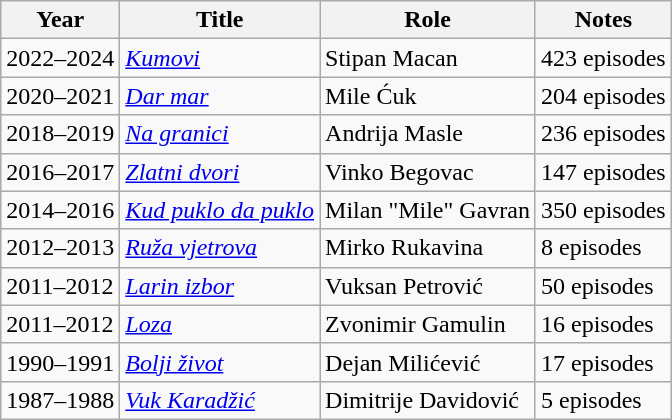<table class="wikitable sortable">
<tr>
<th>Year</th>
<th>Title</th>
<th>Role</th>
<th>Notes</th>
</tr>
<tr>
<td>2022–2024</td>
<td><em><a href='#'>Kumovi</a></em></td>
<td>Stipan Macan</td>
<td>423 episodes</td>
</tr>
<tr>
<td>2020–2021</td>
<td><em><a href='#'>Dar mar</a></em></td>
<td>Mile Ćuk</td>
<td>204 episodes</td>
</tr>
<tr>
<td>2018–2019</td>
<td><em><a href='#'>Na granici</a></em></td>
<td>Andrija Masle</td>
<td>236 episodes</td>
</tr>
<tr>
<td>2016–2017</td>
<td><em><a href='#'>Zlatni dvori</a></em></td>
<td>Vinko Begovac</td>
<td>147 episodes</td>
</tr>
<tr>
<td>2014–2016</td>
<td><em><a href='#'>Kud puklo da puklo</a></em></td>
<td>Milan "Mile" Gavran</td>
<td>350 episodes</td>
</tr>
<tr>
<td>2012–2013</td>
<td><em><a href='#'>Ruža vjetrova</a></em></td>
<td>Mirko Rukavina</td>
<td>8 episodes</td>
</tr>
<tr>
<td>2011–2012</td>
<td><em><a href='#'>Larin izbor</a></em></td>
<td>Vuksan Petrović</td>
<td>50 episodes</td>
</tr>
<tr>
<td>2011–2012</td>
<td><em><a href='#'>Loza</a></em></td>
<td>Zvonimir Gamulin</td>
<td>16 episodes</td>
</tr>
<tr>
<td>1990–1991</td>
<td><em><a href='#'>Bolji život</a></em></td>
<td>Dejan Milićević</td>
<td>17 episodes</td>
</tr>
<tr>
<td>1987–1988</td>
<td><em><a href='#'>Vuk Karadžić</a></em></td>
<td>Dimitrije Davidović</td>
<td>5 episodes</td>
</tr>
</table>
